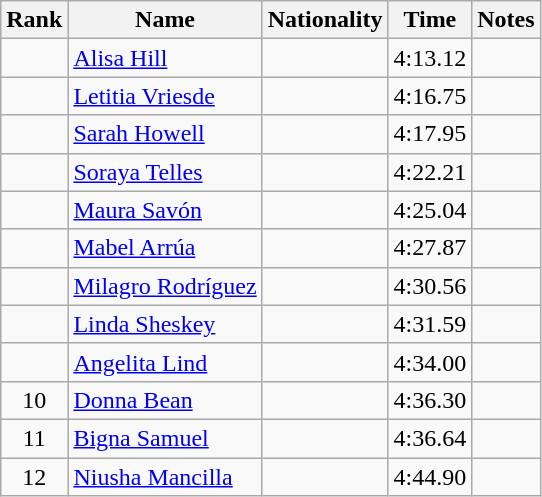<table class="wikitable sortable" style="text-align:center">
<tr>
<th>Rank</th>
<th>Name</th>
<th>Nationality</th>
<th>Time</th>
<th>Notes</th>
</tr>
<tr>
<td></td>
<td align=left><a href='#'>Alisa Hill</a></td>
<td align=left></td>
<td>4:13.12</td>
<td></td>
</tr>
<tr>
<td></td>
<td align=left><a href='#'>Letitia Vriesde</a></td>
<td align=left></td>
<td>4:16.75</td>
<td></td>
</tr>
<tr>
<td></td>
<td align=left><a href='#'>Sarah Howell</a></td>
<td align=left></td>
<td>4:17.95</td>
<td></td>
</tr>
<tr>
<td></td>
<td align=left><a href='#'>Soraya Telles</a></td>
<td align=left></td>
<td>4:22.21</td>
<td></td>
</tr>
<tr>
<td></td>
<td align=left><a href='#'>Maura Savón</a></td>
<td align=left></td>
<td>4:25.04</td>
<td></td>
</tr>
<tr>
<td></td>
<td align=left><a href='#'>Mabel Arrúa</a></td>
<td align=left></td>
<td>4:27.87</td>
<td></td>
</tr>
<tr>
<td></td>
<td align=left><a href='#'>Milagro Rodríguez</a></td>
<td align=left></td>
<td>4:30.56</td>
<td></td>
</tr>
<tr>
<td></td>
<td align=left><a href='#'>Linda Sheskey</a></td>
<td align=left></td>
<td>4:31.59</td>
<td></td>
</tr>
<tr>
<td></td>
<td align=left><a href='#'>Angelita Lind</a></td>
<td align=left></td>
<td>4:34.00</td>
<td></td>
</tr>
<tr>
<td>10</td>
<td align=left><a href='#'>Donna Bean</a></td>
<td align=left></td>
<td>4:36.30</td>
<td></td>
</tr>
<tr>
<td>11</td>
<td align=left><a href='#'>Bigna Samuel</a></td>
<td align=left></td>
<td>4:36.64</td>
<td></td>
</tr>
<tr>
<td>12</td>
<td align=left><a href='#'>Niusha Mancilla</a></td>
<td align=left></td>
<td>4:44.90</td>
<td></td>
</tr>
</table>
